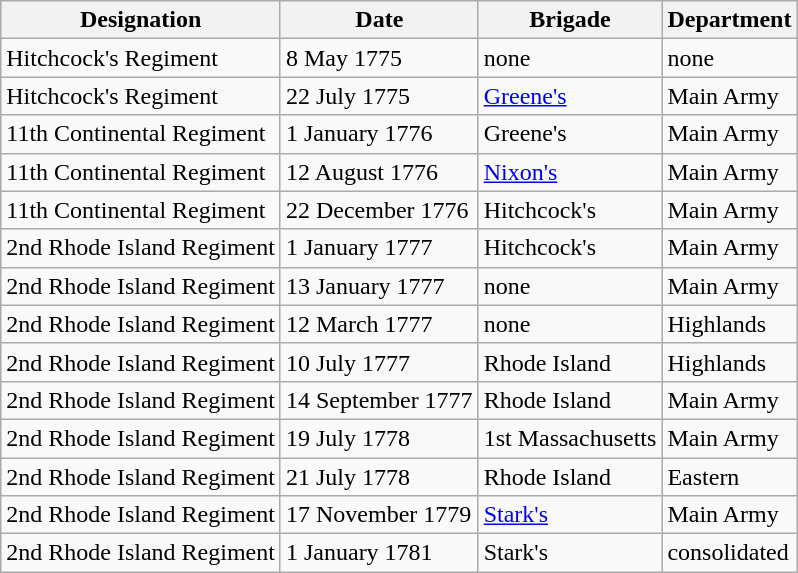<table class="wikitable">
<tr>
<th>Designation</th>
<th>Date</th>
<th>Brigade</th>
<th>Department</th>
</tr>
<tr>
<td>Hitchcock's Regiment</td>
<td>8 May 1775</td>
<td>none</td>
<td>none</td>
</tr>
<tr>
<td>Hitchcock's Regiment</td>
<td>22 July 1775</td>
<td><a href='#'>Greene's</a></td>
<td>Main Army</td>
</tr>
<tr>
<td>11th Continental Regiment</td>
<td>1 January 1776</td>
<td>Greene's</td>
<td>Main Army</td>
</tr>
<tr>
<td>11th Continental Regiment</td>
<td>12 August 1776</td>
<td><a href='#'>Nixon's</a></td>
<td>Main Army</td>
</tr>
<tr>
<td>11th Continental Regiment</td>
<td>22 December 1776</td>
<td>Hitchcock's</td>
<td>Main Army</td>
</tr>
<tr>
<td>2nd Rhode Island Regiment</td>
<td>1 January 1777</td>
<td>Hitchcock's</td>
<td>Main Army</td>
</tr>
<tr>
<td>2nd Rhode Island Regiment</td>
<td>13 January 1777</td>
<td>none</td>
<td>Main Army</td>
</tr>
<tr>
<td>2nd Rhode Island Regiment</td>
<td>12 March 1777</td>
<td>none</td>
<td>Highlands</td>
</tr>
<tr>
<td>2nd Rhode Island Regiment</td>
<td>10 July 1777</td>
<td>Rhode Island</td>
<td>Highlands</td>
</tr>
<tr>
<td>2nd Rhode Island Regiment</td>
<td>14 September 1777</td>
<td>Rhode Island</td>
<td>Main Army</td>
</tr>
<tr>
<td>2nd Rhode Island Regiment</td>
<td>19 July 1778</td>
<td>1st Massachusetts</td>
<td>Main Army</td>
</tr>
<tr>
<td>2nd Rhode Island Regiment</td>
<td>21 July 1778</td>
<td>Rhode Island</td>
<td>Eastern</td>
</tr>
<tr>
<td>2nd Rhode Island Regiment</td>
<td>17 November 1779</td>
<td><a href='#'>Stark's</a></td>
<td>Main Army</td>
</tr>
<tr>
<td>2nd Rhode Island Regiment</td>
<td>1 January 1781</td>
<td>Stark's</td>
<td>consolidated</td>
</tr>
</table>
